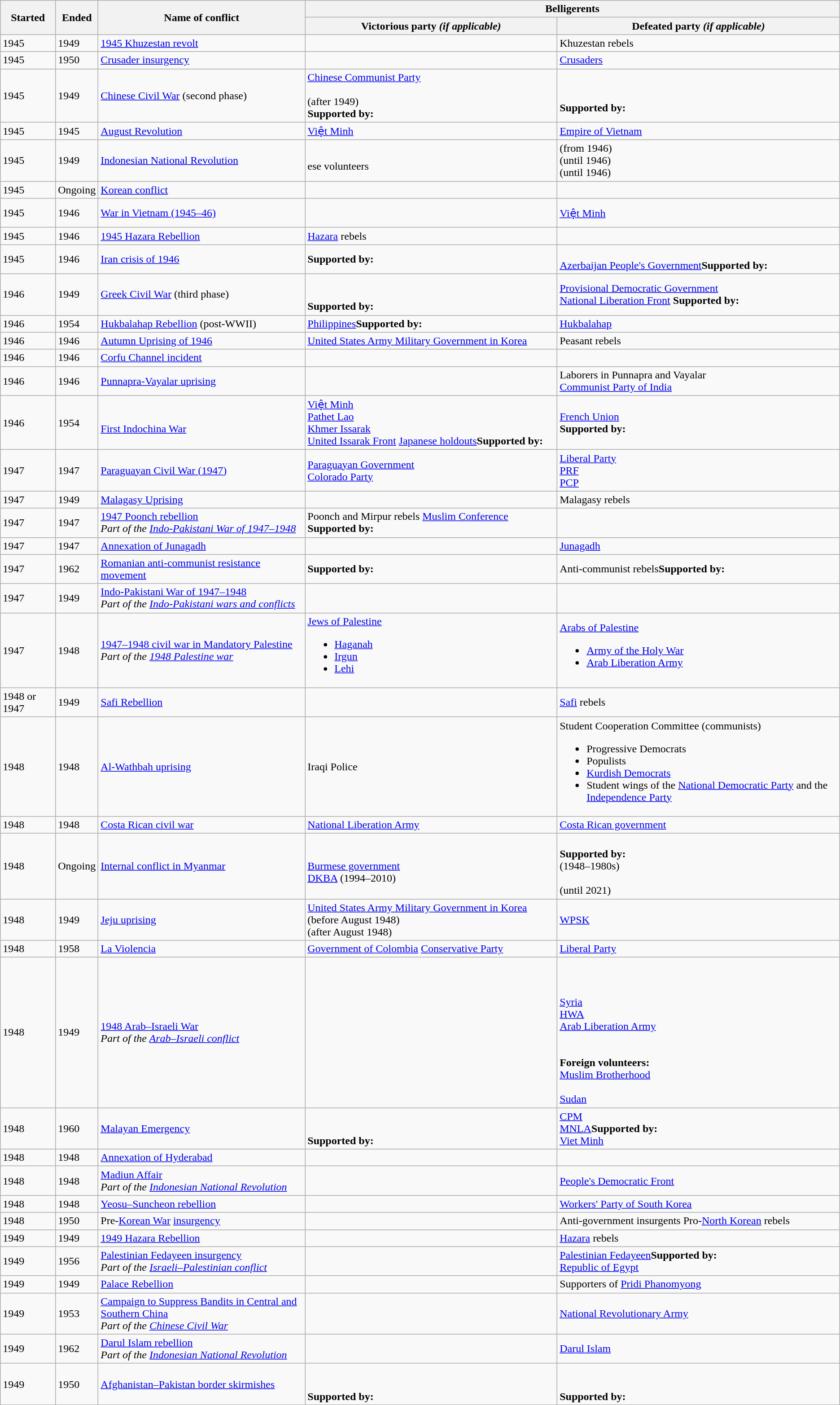<table class="wikitable">
<tr>
<th rowspan="2">Started</th>
<th rowspan="2">Ended</th>
<th rowspan="2">Name of conflict</th>
<th colspan="2">Belligerents</th>
</tr>
<tr>
<th>Victorious party <em>(if applicable)</em></th>
<th>Defeated party <em>(if applicable)</em></th>
</tr>
<tr>
<td>1945</td>
<td>1949</td>
<td><a href='#'>1945 Khuzestan revolt</a></td>
<td></td>
<td>Khuzestan rebels</td>
</tr>
<tr>
<td>1945</td>
<td>1950</td>
<td><a href='#'>Crusader insurgency</a></td>
<td></td>
<td><a href='#'>Crusaders</a></td>
</tr>
<tr>
<td>1945</td>
<td>1949</td>
<td><a href='#'>Chinese Civil War</a> (second phase)</td>
<td> <a href='#'>Chinese Communist Party</a><br><br> (after 1949)<br>
<strong>Supported by:</strong><br>
</td>
<td><br><br><strong>Supported by:</strong><br>
</td>
</tr>
<tr>
<td>1945</td>
<td>1945</td>
<td><a href='#'>August Revolution</a></td>
<td> <a href='#'>Việt Minh</a></td>
<td> <a href='#'>Empire of Vietnam</a><br></td>
</tr>
<tr>
<td>1945</td>
<td>1949</td>
<td><a href='#'>Indonesian National Revolution</a></td>
<td><br>ese volunteers</td>
<td> (from 1946)<br> (until 1946)<br> (until 1946)</td>
</tr>
<tr>
<td>1945</td>
<td>Ongoing</td>
<td><a href='#'>Korean conflict</a></td>
<td></td>
<td></td>
</tr>
<tr>
<td>1945</td>
<td>1946</td>
<td><a href='#'>War in Vietnam (1945–46)</a></td>
<td><br><br></td>
<td> <a href='#'>Việt Minh</a></td>
</tr>
<tr>
<td>1945</td>
<td>1946</td>
<td><a href='#'>1945 Hazara Rebellion</a></td>
<td><a href='#'>Hazara</a> rebels</td>
<td></td>
</tr>
<tr>
<td>1945</td>
<td>1946</td>
<td><a href='#'>Iran crisis of 1946</a></td>
<td><strong>Supported by:</strong></td>
<td><br> <a href='#'>Azerbaijan People's Government</a><strong>Supported by:</strong></td>
</tr>
<tr>
<td>1946</td>
<td>1949</td>
<td><a href='#'>Greek Civil War</a> (third phase)</td>
<td><br><br><strong>Supported by:</strong>
 
 </td>
<td> <a href='#'>Provisional Democratic Government</a><br> <a href='#'>National Liberation Front</a>
<strong>Supported by:</strong>



 </td>
</tr>
<tr>
<td>1946</td>
<td>1954</td>
<td><a href='#'>Hukbalahap Rebellion</a> (post-WWII)</td>
<td> <a href='#'>Philippines</a><strong>Supported by:</strong></td>
<td> <a href='#'>Hukbalahap</a></td>
</tr>
<tr>
<td>1946</td>
<td>1946</td>
<td><a href='#'>Autumn Uprising of 1946</a></td>
<td> <a href='#'>United States Army Military Government in Korea</a></td>
<td>Peasant rebels</td>
</tr>
<tr>
<td>1946</td>
<td>1946</td>
<td><a href='#'>Corfu Channel incident</a></td>
<td></td>
<td></td>
</tr>
<tr>
<td>1946</td>
<td>1946</td>
<td><a href='#'>Punnapra-Vayalar uprising</a></td>
<td></td>
<td>Laborers in Punnapra and Vayalar<br> <a href='#'>Communist Party of India</a></td>
</tr>
<tr>
<td>1946</td>
<td>1954</td>
<td><br><a href='#'>First Indochina War</a></td>
<td> <a href='#'>Việt Minh</a><br> <a href='#'>Pathet Lao</a><br> <a href='#'>Khmer Issarak</a><br> <a href='#'>United Issarak Front</a> <a href='#'>Japanese holdouts</a><strong>Supported by:</strong><br></td>
<td> <a href='#'>French Union</a><br><strong>Supported by:</strong><br></td>
</tr>
<tr>
<td>1947</td>
<td>1947</td>
<td><a href='#'>Paraguayan Civil War (1947)</a></td>
<td> <a href='#'>Paraguayan Government</a><br> <a href='#'>Colorado Party</a></td>
<td> <a href='#'>Liberal Party</a><br> <a href='#'>PRF</a><br> <a href='#'>PCP</a></td>
</tr>
<tr>
<td>1947</td>
<td>1949</td>
<td><a href='#'>Malagasy Uprising</a></td>
<td></td>
<td>Malagasy rebels</td>
</tr>
<tr>
<td>1947</td>
<td>1947</td>
<td><a href='#'>1947 Poonch rebellion</a><br><em>Part of the <a href='#'>Indo-Pakistani War of 1947–1948</a></em></td>
<td>Poonch and Mirpur rebels <a href='#'>Muslim Conference</a><br><strong>Supported by:</strong><br>
</td>
<td></td>
</tr>
<tr>
<td>1947</td>
<td>1947</td>
<td><a href='#'>Annexation of Junagadh</a></td>
<td></td>
<td> <a href='#'>Junagadh</a></td>
</tr>
<tr>
<td>1947</td>
<td>1962</td>
<td><a href='#'>Romanian anti-communist resistance movement</a></td>
<td><strong>Supported by:</strong></td>
<td> Anti-communist rebels<strong>Supported by:</strong><br></td>
</tr>
<tr>
<td>1947</td>
<td>1949</td>
<td><a href='#'>Indo-Pakistani War of 1947–1948</a><br><em>Part of the <a href='#'>Indo-Pakistani wars and conflicts</a></em></td>
<td></td>
<td></td>
</tr>
<tr>
<td>1947</td>
<td>1948</td>
<td><a href='#'>1947–1948 civil war in Mandatory Palestine</a> <br> <em>Part of the <a href='#'>1948 Palestine war</a></em></td>
<td> <a href='#'>Jews of Palestine</a><br><ul><li><a href='#'>Haganah</a></li><li><a href='#'>Irgun</a></li><li> <a href='#'>Lehi</a></li></ul></td>
<td> <a href='#'>Arabs of Palestine</a><br><ul><li><a href='#'>Army of the Holy War</a></li><li><a href='#'>Arab Liberation Army</a></li></ul></td>
</tr>
<tr>
<td>1948 or 1947</td>
<td>1949</td>
<td><a href='#'>Safi Rebellion</a></td>
<td></td>
<td><a href='#'>Safi</a> rebels</td>
</tr>
<tr>
<td>1948</td>
<td>1948</td>
<td><a href='#'>Al-Wathbah uprising</a></td>
<td> Iraqi Police</td>
<td>Student Cooperation Committee (communists)<br><ul><li>Progressive Democrats</li><li>Populists</li><li><a href='#'>Kurdish Democrats</a></li><li>Student wings of the <a href='#'>National Democratic Party</a> and the <a href='#'>Independence Party</a></li></ul></td>
</tr>
<tr>
<td>1948</td>
<td>1948</td>
<td><a href='#'>Costa Rican civil war</a></td>
<td> <a href='#'>National Liberation Army</a></td>
<td> <a href='#'>Costa Rican government</a></td>
</tr>
<tr>
<td>1948</td>
<td>Ongoing</td>
<td><a href='#'>Internal conflict in Myanmar</a></td>
<td>   <br><a href='#'>Burmese government</a><br>
 <a href='#'>DKBA</a> (1994–2010)</td>
<td><br><strong>Supported by:</strong><br>
 (1948–1980s)<br>
<br>
 (until 2021)<br>
</td>
</tr>
<tr>
<td>1948</td>
<td>1949</td>
<td><a href='#'>Jeju uprising</a></td>
<td> <a href='#'>United States Army Military Government in Korea</a> (before August 1948)<br> (after August 1948)</td>
<td> <a href='#'>WPSK</a></td>
</tr>
<tr>
<td>1948</td>
<td>1958</td>
<td><a href='#'>La Violencia</a></td>
<td> <a href='#'>Government of Colombia</a> <a href='#'>Conservative Party</a></td>
<td> <a href='#'>Liberal Party</a></td>
</tr>
<tr>
<td>1948</td>
<td>1949</td>
<td><a href='#'>1948 Arab–Israeli War</a> <br> <em>Part of the <a href='#'>Arab–Israeli conflict</a></em></td>
<td></td>
<td><br><br><br> <a href='#'>Syria</a><br> <a href='#'>HWA</a><br> <a href='#'>Arab Liberation Army</a><br><br><br><strong>Foreign volunteers:</strong><br> <a href='#'>Muslim Brotherhood</a><br><br>  <a href='#'>Sudan</a></td>
</tr>
<tr>
<td>1948</td>
<td>1960</td>
<td><a href='#'>Malayan Emergency</a></td>
<td><br><br><strong>Supported by:</strong></td>
<td> <a href='#'>CPM</a><br> <a href='#'>MNLA</a><strong>Supported by:</strong><br>  <a href='#'>Viet Minh</a>   </td>
</tr>
<tr>
<td>1948</td>
<td>1948</td>
<td><a href='#'>Annexation of Hyderabad</a></td>
<td></td>
<td></td>
</tr>
<tr>
<td>1948</td>
<td>1948</td>
<td><a href='#'>Madiun Affair</a> <br> <em>Part of the <a href='#'>Indonesian National Revolution</a></em></td>
<td></td>
<td> <a href='#'>People's Democratic Front</a></td>
</tr>
<tr>
<td>1948</td>
<td>1948</td>
<td><a href='#'>Yeosu–Suncheon rebellion</a></td>
<td></td>
<td> <a href='#'>Workers' Party of South Korea</a></td>
</tr>
<tr>
<td>1948</td>
<td>1950</td>
<td>Pre-<a href='#'>Korean War</a> <a href='#'>insurgency</a></td>
<td></td>
<td>Anti-government insurgents Pro-<a href='#'>North Korean</a> rebels</td>
</tr>
<tr>
<td>1949</td>
<td>1949</td>
<td><a href='#'>1949 Hazara Rebellion</a></td>
<td></td>
<td><a href='#'>Hazara</a> rebels</td>
</tr>
<tr>
<td>1949</td>
<td>1956</td>
<td><a href='#'>Palestinian Fedayeen insurgency</a> <br> <em>Part of the <a href='#'>Israeli–Palestinian conflict</a></em></td>
<td></td>
<td> <a href='#'>Palestinian Fedayeen</a><strong>Supported by:</strong> <br> <a href='#'>Republic of Egypt</a> </td>
</tr>
<tr>
<td>1949</td>
<td>1949</td>
<td><a href='#'>Palace Rebellion</a></td>
<td></td>
<td>Supporters of <a href='#'>Pridi Phanomyong</a></td>
</tr>
<tr>
<td>1949</td>
<td>1953</td>
<td><a href='#'>Campaign to Suppress Bandits in Central and Southern China</a><br><em>Part of the <a href='#'>Chinese Civil War</a></em></td>
<td></td>
<td> <a href='#'>National Revolutionary Army</a></td>
</tr>
<tr>
<td>1949</td>
<td>1962</td>
<td><a href='#'>Darul Islam rebellion</a> <br> <em>Part of the <a href='#'>Indonesian National Revolution</a></em></td>
<td><br></td>
<td> <a href='#'>Darul Islam</a></td>
</tr>
<tr>
<td>1949</td>
<td>1950</td>
<td><a href='#'>Afghanistan–Pakistan border skirmishes</a></td>
<td><br><br><strong>Supported by:</strong><br></td>
<td><br><br><strong>Supported by:</strong><br></td>
</tr>
<tr>
</tr>
</table>
